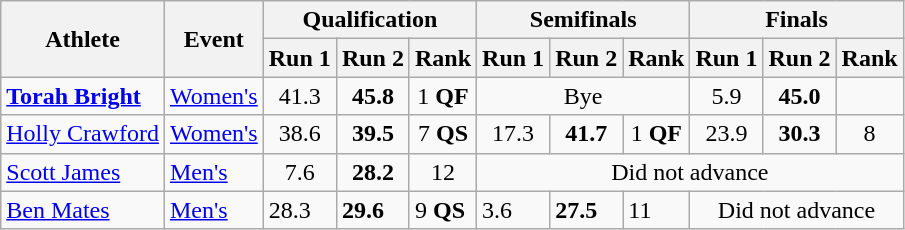<table class="wikitable" border="1">
<tr>
<th rowspan=2>Athlete</th>
<th rowspan=2>Event</th>
<th colspan=3>Qualification</th>
<th colspan=3>Semifinals</th>
<th colspan=3>Finals</th>
</tr>
<tr>
<th>Run 1</th>
<th>Run 2</th>
<th>Rank</th>
<th>Run 1</th>
<th>Run 2</th>
<th>Rank</th>
<th>Run 1</th>
<th>Run 2</th>
<th>Rank</th>
</tr>
<tr align=center>
<td align=left><strong><a href='#'>Torah Bright</a></strong></td>
<td align=left><a href='#'>Women's</a></td>
<td>41.3</td>
<td><strong>45.8</strong></td>
<td>1 <strong>QF</strong></td>
<td colspan=3>Bye</td>
<td>5.9</td>
<td><strong>45.0</strong></td>
<td></td>
</tr>
<tr align=center>
<td align=left><a href='#'>Holly Crawford</a></td>
<td align=left><a href='#'>Women's</a></td>
<td>38.6</td>
<td><strong>39.5</strong></td>
<td>7 <strong>QS</strong></td>
<td>17.3</td>
<td><strong>41.7</strong></td>
<td>1 <strong>QF</strong></td>
<td>23.9</td>
<td><strong>30.3</strong></td>
<td>8</td>
</tr>
<tr align=center>
<td align=left><a href='#'>Scott James</a></td>
<td align=left><a href='#'>Men's</a></td>
<td>7.6</td>
<td><strong>28.2</strong></td>
<td>12</td>
<td colspan=6>Did not advance</td>
</tr>
<tr>
<td align=left><a href='#'>Ben Mates</a></td>
<td align=left><a href='#'>Men's</a></td>
<td>28.3</td>
<td><strong>29.6</strong></td>
<td>9 <strong>QS</strong></td>
<td>3.6</td>
<td><strong>27.5</strong></td>
<td>11</td>
<td colspan=3 align=center>Did not advance</td>
</tr>
</table>
